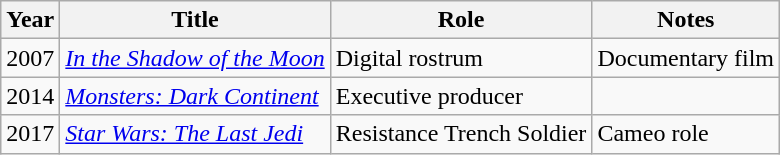<table class="wikitable">
<tr>
<th>Year</th>
<th>Title</th>
<th>Role</th>
<th>Notes</th>
</tr>
<tr>
<td>2007</td>
<td><em><a href='#'>In the Shadow of the Moon</a></em></td>
<td>Digital rostrum</td>
<td>Documentary film</td>
</tr>
<tr>
<td>2014</td>
<td><em><a href='#'>Monsters: Dark Continent</a></em></td>
<td>Executive producer</td>
<td></td>
</tr>
<tr>
<td>2017</td>
<td><em><a href='#'>Star Wars: The Last Jedi</a></em></td>
<td>Resistance Trench Soldier</td>
<td>Cameo role</td>
</tr>
</table>
